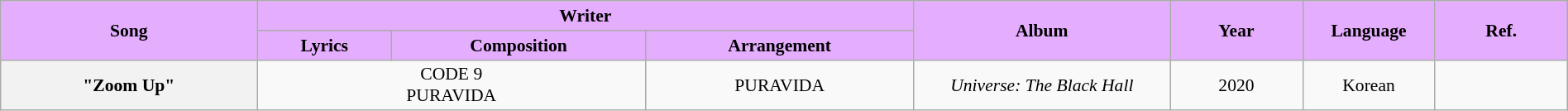<table class="wikitable" style="margin:0.5em auto; clear:both; font-size:.9em; text-align:center; width:100%">
<tr>
<th rowspan="2" style="width:200px; background:#E5ADFD;">Song</th>
<th colspan="3" style="width:700px; background:#E5ADFD;">Writer</th>
<th rowspan="2" style="width:200px; background:#E5ADFD;">Album</th>
<th rowspan="2" style="width:100px; background:#E5ADFD;">Year</th>
<th rowspan="2" style="width:100px; background:#E5ADFD;">Language</th>
<th rowspan="2" style="width:100px; background:#E5ADFD;">Ref.</th>
</tr>
<tr>
<th style=background:#E5ADFD;">Lyrics</th>
<th style=background:#E5ADFD;">Composition</th>
<th style=background:#E5ADFD;">Arrangement</th>
</tr>
<tr>
<th>"Zoom Up"</th>
<td colspan="2">CODE 9<br>PURAVIDA</td>
<td>PURAVIDA</td>
<td><em>Universe: The Black Hall</em></td>
<td>2020</td>
<td>Korean</td>
<td></td>
</tr>
</table>
